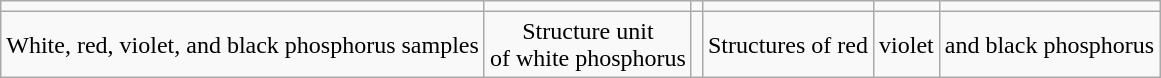<table class="wikitable" style="text-align:center">
<tr>
<td></td>
<td></td>
<td></td>
<td></td>
<td></td>
<td></td>
</tr>
<tr>
<td>White, red, violet, and black phosphorus samples</td>
<td>Structure unit<br>of white phosphorus</td>
<td></td>
<td>Structures of red</td>
<td>violet</td>
<td>and black phosphorus</td>
</tr>
</table>
